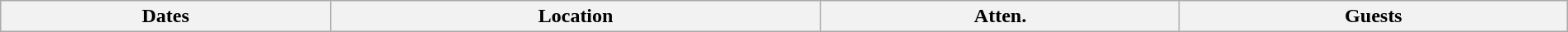<table class="wikitable" width="100%">
<tr>
<th>Dates</th>
<th>Location</th>
<th>Atten.</th>
<th>Guests<br>




</th>
</tr>
</table>
